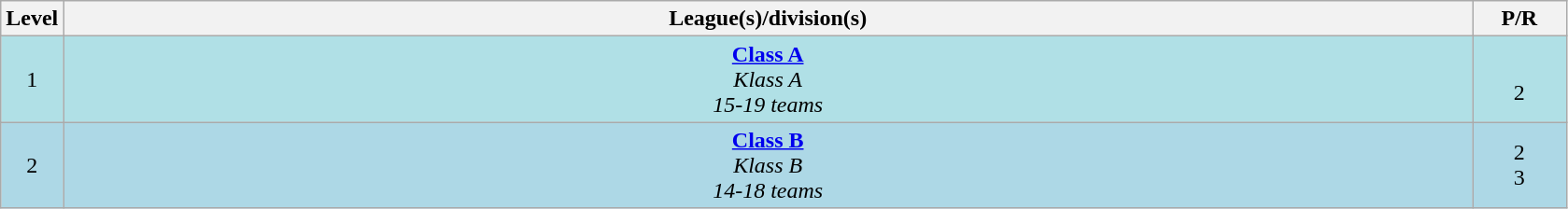<table class="wikitable" style="text-align:center">
<tr>
<th style="width:4%">Level</th>
<th style="width:90%">League(s)/division(s)</th>
<th style="width:6%">P/R</th>
</tr>
<tr bgcolor=powderblue>
<td>1</td>
<td><strong><a href='#'>Class A</a></strong><br><em>Klass A</em><br><em>15-19 teams</em></td>
<td><br> 2</td>
</tr>
<tr bgcolor=lightblue>
<td>2</td>
<td><strong><a href='#'>Class B</a></strong><br><em>Klass B</em><br><em>14-18 teams</em></td>
<td> 2<br> 3</td>
</tr>
</table>
